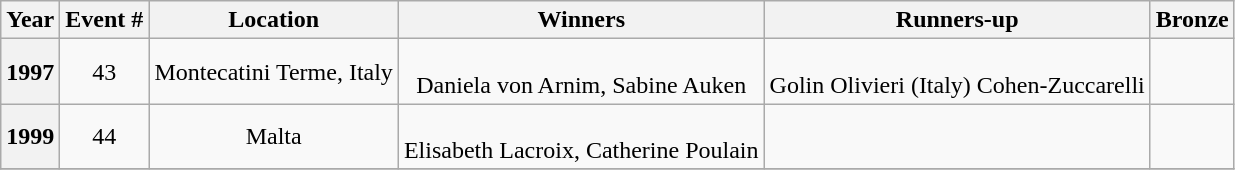<table class="wikitable" style="text-align:center">
<tr>
<th>Year</th>
<th>Event #</th>
<th>Location</th>
<th>Winners</th>
<th>Runners-up</th>
<th>Bronze</th>
</tr>
<tr>
<th>1997<br></th>
<td>43</td>
<td>Montecatini Terme, Italy</td>
<td><br>Daniela von Arnim,
Sabine Auken</td>
<td><br>Golin Olivieri (Italy)
Cohen-Zuccarelli</td>
<td></td>
</tr>
<tr>
<th>1999<br></th>
<td>44</td>
<td>Malta</td>
<td><br>Elisabeth Lacroix,
Catherine Poulain</td>
<td></td>
<td></td>
</tr>
<tr>
</tr>
</table>
